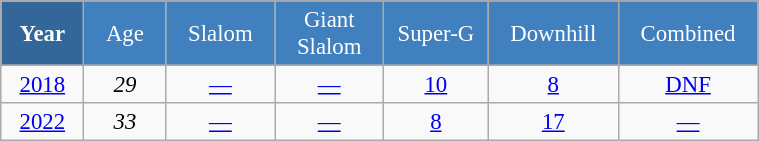<table class="wikitable" style="font-size:95%; text-align:center; border:grey solid 1px; border-collapse:collapse;" width="40%">
<tr style="background-color:#369; color:white;">
<td rowspan="2" colspan="1" width="4%"><strong>Year</strong></td>
</tr>
<tr style="background-color:#4180be; color:white;">
<td width="5%">Age</td>
<td width="5%">Slalom</td>
<td width="5%">Giant<br>Slalom</td>
<td width="5%">Super-G</td>
<td width="5%">Downhill</td>
<td width="5%">Combined</td>
</tr>
<tr style="background-color:#8CB2D8; color:white;">
</tr>
<tr>
<td><a href='#'>2018</a></td>
<td><em>29</em></td>
<td><a href='#'>—</a></td>
<td><a href='#'>—</a></td>
<td><a href='#'>10</a></td>
<td><a href='#'>8</a></td>
<td><a href='#'>DNF</a></td>
</tr>
<tr>
<td><a href='#'>2022</a></td>
<td><em>33</em></td>
<td><a href='#'>—</a></td>
<td><a href='#'>—</a></td>
<td><a href='#'>8</a></td>
<td><a href='#'>17</a></td>
<td><a href='#'>—</a></td>
</tr>
</table>
